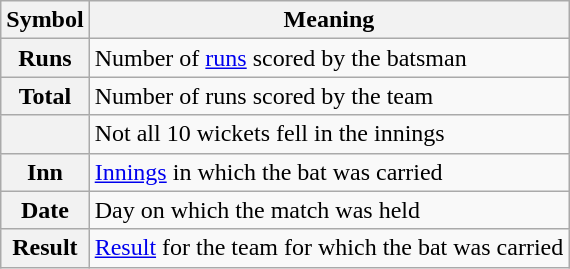<table class="wikitable plainrowheaders">
<tr>
<th scope=col>Symbol</th>
<th scope=col>Meaning</th>
</tr>
<tr>
<th scope=row>Runs</th>
<td>Number of <a href='#'>runs</a> scored by the batsman</td>
</tr>
<tr>
<th scope=row>Total</th>
<td>Number of runs scored by the team</td>
</tr>
<tr>
<th scope=row></th>
<td>Not all 10 wickets fell in the innings</td>
</tr>
<tr>
<th scope=row>Inn</th>
<td><a href='#'>Innings</a> in which the bat was carried</td>
</tr>
<tr>
<th scope=row>Date</th>
<td>Day on which the match was held</td>
</tr>
<tr>
<th scope=row>Result</th>
<td><a href='#'>Result</a> for the team for which the bat was carried</td>
</tr>
</table>
